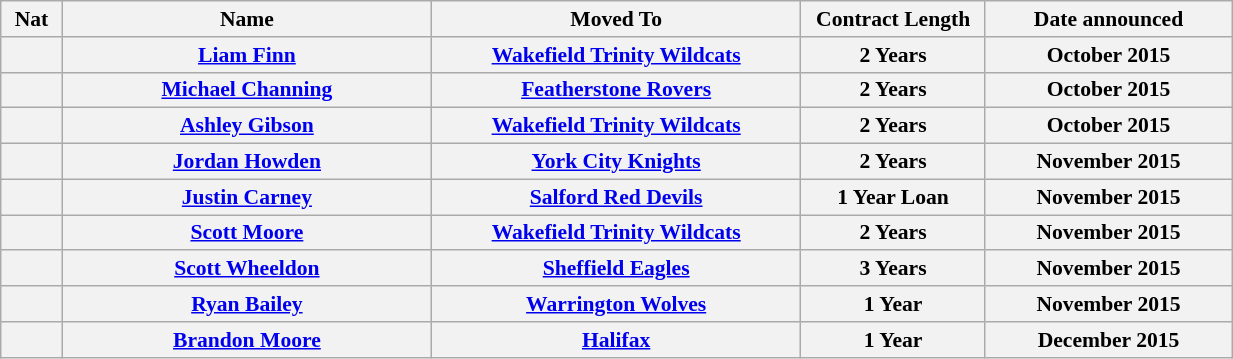<table class="wikitable"  style="width:65%; font-size:90%;">
<tr style="background:#fff;">
<th width=5%>Nat</th>
<th width=30%>Name</th>
<th width=30%>Moved To</th>
<th width=15%>Contract Length</th>
<th width=30%>Date announced</th>
</tr>
<tr style="background:#fff;">
<th width=5%></th>
<th width=30%><a href='#'>Liam Finn</a></th>
<th width=30%><a href='#'>Wakefield Trinity Wildcats</a></th>
<th width=15%>2 Years</th>
<th width=30%>October 2015</th>
</tr>
<tr style="background:#fff;">
<th width=5%></th>
<th width=30%><a href='#'>Michael Channing</a></th>
<th width=30%><a href='#'>Featherstone Rovers</a></th>
<th width=15%>2 Years</th>
<th width=30%>October 2015</th>
</tr>
<tr style="background:#fff;">
<th width=5%></th>
<th width=30%><a href='#'>Ashley Gibson</a></th>
<th width=30%><a href='#'>Wakefield Trinity Wildcats</a></th>
<th width=15%>2 Years</th>
<th width=30%>October 2015</th>
</tr>
<tr style="background:#fff;">
<th width=5%></th>
<th width=30%><a href='#'>Jordan Howden</a></th>
<th width=30%><a href='#'>York City Knights</a></th>
<th width=15%>2 Years</th>
<th width=30%>November 2015</th>
</tr>
<tr style="background:#fff;">
<th width=5%></th>
<th width=30%><a href='#'>Justin Carney</a></th>
<th width=30%><a href='#'>Salford Red Devils</a></th>
<th width=15%>1 Year Loan</th>
<th width=30%>November 2015</th>
</tr>
<tr style="background:#fff;">
<th width=5%></th>
<th width=30%><a href='#'>Scott Moore</a></th>
<th width=30%><a href='#'>Wakefield Trinity Wildcats</a></th>
<th width=15%>2 Years</th>
<th width=30%>November 2015</th>
</tr>
<tr style="background:#fff;">
<th width=5%></th>
<th width=30%><a href='#'>Scott Wheeldon</a></th>
<th width=30%><a href='#'>Sheffield Eagles</a></th>
<th width=15%>3 Years</th>
<th width=30%>November 2015</th>
</tr>
<tr style="background:#fff;">
<th width=5%></th>
<th width=30%><a href='#'>Ryan Bailey</a></th>
<th width=30%><a href='#'>Warrington Wolves</a></th>
<th width=15%>1 Year</th>
<th width=30%>November 2015</th>
</tr>
<tr style="background:#fff;">
<th width=5%></th>
<th width=30%><a href='#'>Brandon Moore</a></th>
<th width=30%><a href='#'>Halifax</a></th>
<th width=15%>1 Year</th>
<th width=30%>December 2015</th>
</tr>
</table>
